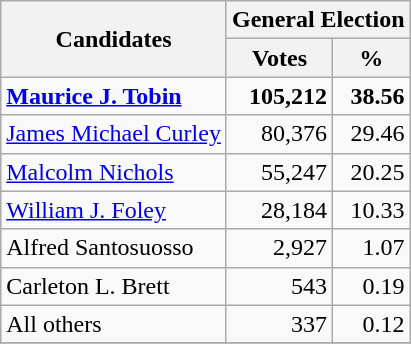<table class=wikitable>
<tr>
<th colspan=1 rowspan=2><strong>Candidates</strong></th>
<th colspan=2><strong>General Election</strong></th>
</tr>
<tr>
<th>Votes</th>
<th>%</th>
</tr>
<tr>
<td><strong><a href='#'>Maurice J. Tobin</a></strong></td>
<td align="right"><strong>105,212</strong></td>
<td align="right"><strong>38.56</strong></td>
</tr>
<tr>
<td><a href='#'>James Michael Curley</a></td>
<td align="right">80,376</td>
<td align="right">29.46</td>
</tr>
<tr>
<td><a href='#'>Malcolm Nichols</a></td>
<td align="right">55,247</td>
<td align="right">20.25</td>
</tr>
<tr>
<td><a href='#'>William J. Foley</a></td>
<td align="right">28,184</td>
<td align="right">10.33</td>
</tr>
<tr>
<td>Alfred Santosuosso</td>
<td align="right">2,927</td>
<td align="right">1.07</td>
</tr>
<tr>
<td>Carleton L. Brett</td>
<td align="right">543</td>
<td align="right">0.19</td>
</tr>
<tr>
<td>All others</td>
<td align="right">337</td>
<td align="right">0.12</td>
</tr>
<tr>
</tr>
</table>
